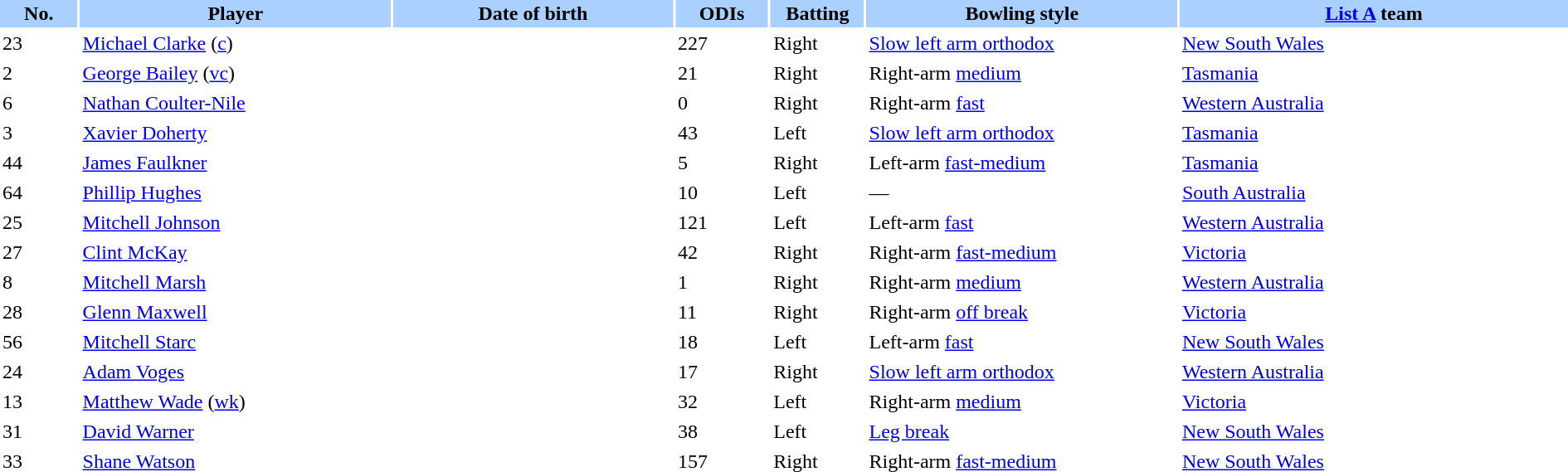<table border="0" cellspacing="2" cellpadding="2" style="width:100%;">
<tr style="background:#aad0ff;">
<th width=5%>No.</th>
<th width="20%">Player</th>
<th width=18%>Date of birth</th>
<th width=6%>ODIs</th>
<th width=6%>Batting</th>
<th width=20%>Bowling style</th>
<th width=25%><a href='#'>List A</a> team</th>
</tr>
<tr>
<td>23</td>
<td><a href='#'>Michael Clarke</a> (<a href='#'>c</a>)</td>
<td></td>
<td>227</td>
<td>Right</td>
<td><a href='#'>Slow left arm orthodox</a></td>
<td> <a href='#'>New South Wales</a></td>
</tr>
<tr>
<td>2</td>
<td><a href='#'>George Bailey</a> (<a href='#'>vc</a>)</td>
<td></td>
<td>21</td>
<td>Right</td>
<td>Right-arm <a href='#'>medium</a></td>
<td> <a href='#'>Tasmania</a></td>
</tr>
<tr>
<td>6</td>
<td><a href='#'>Nathan Coulter-Nile</a></td>
<td></td>
<td>0</td>
<td>Right</td>
<td>Right-arm <a href='#'>fast</a></td>
<td> <a href='#'>Western Australia</a></td>
</tr>
<tr>
<td>3</td>
<td><a href='#'>Xavier Doherty</a></td>
<td></td>
<td>43</td>
<td>Left</td>
<td><a href='#'>Slow left arm orthodox</a></td>
<td> <a href='#'>Tasmania</a></td>
</tr>
<tr>
<td>44</td>
<td><a href='#'>James Faulkner</a></td>
<td></td>
<td>5</td>
<td>Right</td>
<td>Left-arm <a href='#'>fast-medium</a></td>
<td> <a href='#'>Tasmania</a></td>
</tr>
<tr>
<td>64</td>
<td><a href='#'>Phillip Hughes</a></td>
<td></td>
<td>10</td>
<td>Left</td>
<td>—</td>
<td> <a href='#'>South Australia</a></td>
</tr>
<tr>
<td>25</td>
<td><a href='#'>Mitchell Johnson</a></td>
<td></td>
<td>121</td>
<td>Left</td>
<td>Left-arm <a href='#'>fast</a></td>
<td> <a href='#'>Western Australia</a></td>
</tr>
<tr>
<td>27</td>
<td><a href='#'>Clint McKay</a></td>
<td></td>
<td>42</td>
<td>Right</td>
<td>Right-arm <a href='#'>fast-medium</a></td>
<td> <a href='#'>Victoria</a></td>
</tr>
<tr>
<td>8</td>
<td><a href='#'>Mitchell Marsh</a></td>
<td></td>
<td>1</td>
<td>Right</td>
<td>Right-arm <a href='#'>medium</a></td>
<td> <a href='#'>Western Australia</a></td>
</tr>
<tr>
<td>28</td>
<td><a href='#'>Glenn Maxwell</a></td>
<td></td>
<td>11</td>
<td>Right</td>
<td>Right-arm <a href='#'>off break</a></td>
<td> <a href='#'>Victoria</a></td>
</tr>
<tr>
<td>56</td>
<td><a href='#'>Mitchell Starc</a></td>
<td></td>
<td>18</td>
<td>Left</td>
<td>Left-arm <a href='#'>fast</a></td>
<td> <a href='#'>New South Wales</a></td>
</tr>
<tr>
<td>24</td>
<td><a href='#'>Adam Voges</a></td>
<td></td>
<td>17</td>
<td>Right</td>
<td><a href='#'>Slow left arm orthodox</a></td>
<td> <a href='#'>Western Australia</a></td>
</tr>
<tr>
<td>13</td>
<td><a href='#'>Matthew Wade</a> (<a href='#'>wk</a>)</td>
<td></td>
<td>32</td>
<td>Left</td>
<td>Right-arm <a href='#'>medium</a></td>
<td> <a href='#'>Victoria</a></td>
</tr>
<tr>
<td>31</td>
<td><a href='#'>David Warner</a></td>
<td></td>
<td>38</td>
<td>Left</td>
<td><a href='#'>Leg break</a></td>
<td> <a href='#'>New South Wales</a></td>
</tr>
<tr>
<td>33</td>
<td><a href='#'>Shane Watson</a></td>
<td></td>
<td>157</td>
<td>Right</td>
<td>Right-arm <a href='#'>fast-medium</a></td>
<td> <a href='#'>New South Wales</a></td>
</tr>
</table>
